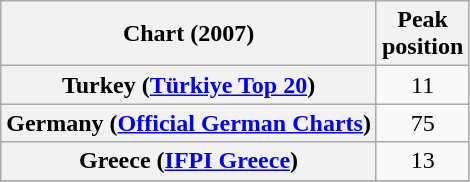<table class="wikitable sortable plainrowheaders">
<tr>
<th align="left">Chart (2007)<br></th>
<th style="text-align:center;">Peak<br>position<br></th>
</tr>
<tr>
<th scope="row">Turkey (<a href='#'>Türkiye Top 20</a>)</th>
<td style="text-align:center;">11</td>
</tr>
<tr>
<th scope="row">Germany (<a href='#'>Official German Charts</a>)</th>
<td style="text-align:center;">75</td>
</tr>
<tr>
<th scope="row">Greece (<a href='#'>IFPI Greece</a>)</th>
<td align="center">13</td>
</tr>
<tr>
</tr>
</table>
